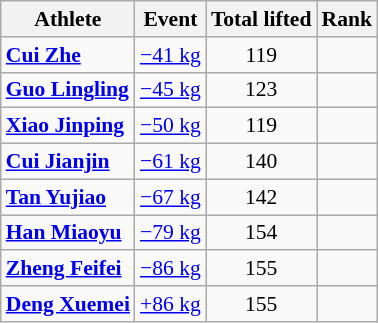<table class="wikitable" style="font-size:90%">
<tr>
<th>Athlete</th>
<th>Event</th>
<th>Total lifted</th>
<th>Rank</th>
</tr>
<tr style="text-align:center">
<td style="text-align:left"><strong><a href='#'>Cui Zhe</a></strong></td>
<td style="text-align:left"><a href='#'>−41 kg</a></td>
<td>119 <strong></strong></td>
<td></td>
</tr>
<tr style="text-align:center">
<td style="text-align:left"><strong><a href='#'>Guo Lingling</a></strong></td>
<td style="text-align:left"><a href='#'>−45 kg</a></td>
<td>123 <strong></strong> <strong></strong></td>
<td></td>
</tr>
<tr style="text-align:center">
<td style="text-align:left"><strong><a href='#'>Xiao Jinping</a></strong></td>
<td style="text-align:left"><a href='#'>−50 kg</a></td>
<td>119</td>
<td></td>
</tr>
<tr style="text-align:center">
<td style="text-align:left"><strong><a href='#'>Cui Jianjin</a></strong></td>
<td style="text-align:left"><a href='#'>−61 kg</a></td>
<td>140</td>
<td></td>
</tr>
<tr style="text-align:center">
<td style="text-align:left"><strong><a href='#'>Tan Yujiao</a></strong></td>
<td style="text-align:left"><a href='#'>−67 kg</a></td>
<td>142 <strong></strong> <strong></strong></td>
<td></td>
</tr>
<tr style="text-align:center">
<td style="text-align:left"><strong><a href='#'>Han Miaoyu</a></strong></td>
<td style="text-align:left"><a href='#'>−79 kg</a></td>
<td>154 <strong></strong> <strong></strong></td>
<td></td>
</tr>
<tr style="text-align:center">
<td style="text-align:left"><strong><a href='#'>Zheng Feifei</a></strong></td>
<td style="text-align:left"><a href='#'>−86 kg</a></td>
<td>155</td>
<td></td>
</tr>
<tr style="text-align:center">
<td style="text-align:left"><strong><a href='#'>Deng Xuemei</a></strong></td>
<td style="text-align:left"><a href='#'>+86 kg</a></td>
<td>155</td>
<td></td>
</tr>
</table>
